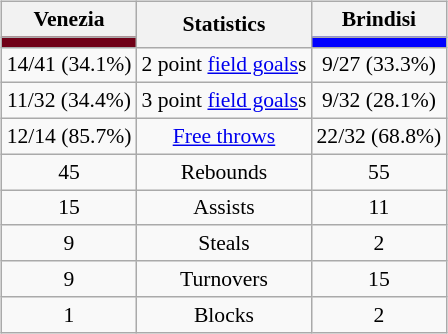<table style="width:100%;">
<tr>
<td valign=top align=right width=33%><br>













</td>
<td style="vertical-align:top; align:center; width:33%;"><br><table style="width:100%;">
<tr>
<td style="width=50%;"></td>
<td></td>
<td style="width=50%;"></td>
</tr>
</table>
<br><table class="wikitable" style="font-size:90%; text-align:center; margin:auto;" align=center>
<tr>
<th>Venezia</th>
<th rowspan=2>Statistics</th>
<th>Brindisi</th>
</tr>
<tr>
<td style="background:#700017;"></td>
<td style="background:#0000FF;"></td>
</tr>
<tr>
<td>14/41 (34.1%)</td>
<td>2 point <a href='#'>field goals</a>s</td>
<td>9/27 (33.3%)</td>
</tr>
<tr>
<td>11/32 (34.4%)</td>
<td>3 point <a href='#'>field goals</a>s</td>
<td>9/32 (28.1%)</td>
</tr>
<tr>
<td>12/14 (85.7%)</td>
<td><a href='#'>Free throws</a></td>
<td>22/32 (68.8%)</td>
</tr>
<tr>
<td>45</td>
<td>Rebounds</td>
<td>55</td>
</tr>
<tr>
<td>15</td>
<td>Assists</td>
<td>11</td>
</tr>
<tr>
<td>9</td>
<td>Steals</td>
<td>2</td>
</tr>
<tr>
<td>9</td>
<td>Turnovers</td>
<td>15</td>
</tr>
<tr>
<td>1</td>
<td>Blocks</td>
<td>2</td>
</tr>
</table>
</td>
<td style="vertical-align:top; align:left; width:33%;"><br>













</td>
</tr>
</table>
